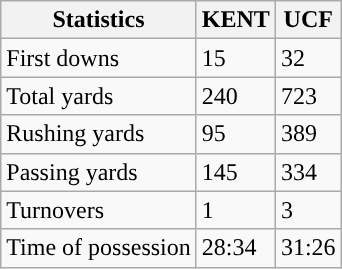<table class="wikitable" style="float: left;">
<tr>
<th>Statistics</th>
<th>KENT</th>
<th>UCF</th>
</tr>
<tr>
<td>First downs</td>
<td>15</td>
<td>32</td>
</tr>
<tr>
<td>Total yards</td>
<td>240</td>
<td>723</td>
</tr>
<tr>
<td>Rushing yards</td>
<td>95</td>
<td>389</td>
</tr>
<tr>
<td>Passing yards</td>
<td>145</td>
<td>334</td>
</tr>
<tr>
<td>Turnovers</td>
<td>1</td>
<td>3</td>
</tr>
<tr>
<td>Time of possession</td>
<td>28:34</td>
<td>31:26</td>
</tr>
</table>
